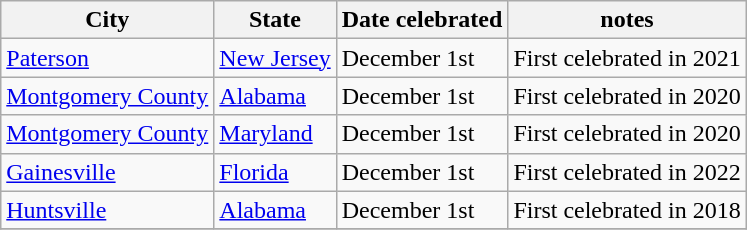<table class="wikitable">
<tr>
<th colspan=1>City</th>
<th>State</th>
<th>Date celebrated</th>
<th>notes</th>
</tr>
<tr>
<td><a href='#'>Paterson</a></td>
<td><a href='#'>New Jersey</a></td>
<td>December 1st</td>
<td>First celebrated in 2021</td>
</tr>
<tr>
<td><a href='#'>Montgomery County</a></td>
<td><a href='#'>Alabama</a></td>
<td>December 1st</td>
<td>First celebrated in 2020</td>
</tr>
<tr>
<td><a href='#'>Montgomery County</a></td>
<td><a href='#'>Maryland</a></td>
<td>December 1st</td>
<td>First celebrated in 2020</td>
</tr>
<tr>
<td><a href='#'>Gainesville</a></td>
<td><a href='#'>Florida</a></td>
<td>December 1st</td>
<td>First celebrated in 2022</td>
</tr>
<tr>
<td><a href='#'>Huntsville</a></td>
<td><a href='#'>Alabama</a></td>
<td>December 1st</td>
<td>First celebrated in 2018</td>
</tr>
<tr>
</tr>
</table>
